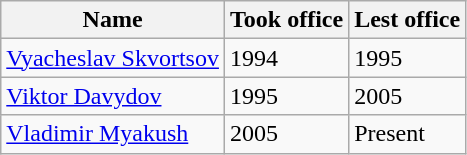<table class="wikitable">
<tr>
<th>Name</th>
<th>Took office</th>
<th>Lest office</th>
</tr>
<tr>
<td><a href='#'>Vyacheslav Skvortsov</a></td>
<td>1994</td>
<td>1995</td>
</tr>
<tr>
<td><a href='#'>Viktor Davydov</a></td>
<td>1995</td>
<td>2005</td>
</tr>
<tr>
<td><a href='#'>Vladimir Myakush</a></td>
<td>2005</td>
<td>Present</td>
</tr>
</table>
